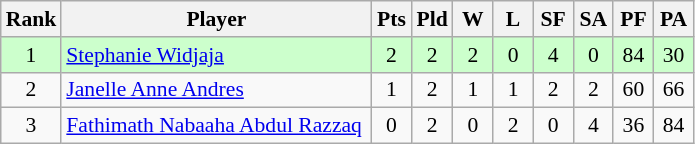<table class=wikitable style="text-align:center; font-size:90%">
<tr>
<th width="20">Rank</th>
<th width="200">Player</th>
<th width="20">Pts</th>
<th width="20">Pld</th>
<th width="20">W</th>
<th width="20">L</th>
<th width="20">SF</th>
<th width="20">SA</th>
<th width="20">PF</th>
<th width="20">PA</th>
</tr>
<tr bgcolor="#ccffcc">
<td>1</td>
<td style="text-align:left"> <a href='#'>Stephanie Widjaja</a></td>
<td>2</td>
<td>2</td>
<td>2</td>
<td>0</td>
<td>4</td>
<td>0</td>
<td>84</td>
<td>30</td>
</tr>
<tr>
<td>2</td>
<td style="text-align:left"> <a href='#'>Janelle Anne Andres</a></td>
<td>1</td>
<td>2</td>
<td>1</td>
<td>1</td>
<td>2</td>
<td>2</td>
<td>60</td>
<td>66</td>
</tr>
<tr>
<td>3</td>
<td style="text-align:left"> <a href='#'>Fathimath Nabaaha Abdul Razzaq</a></td>
<td>0</td>
<td>2</td>
<td>0</td>
<td>2</td>
<td>0</td>
<td>4</td>
<td>36</td>
<td>84</td>
</tr>
</table>
